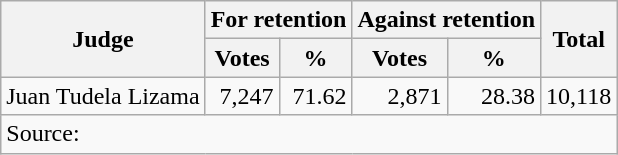<table class = wikitable style=text-align:right>
<tr>
<th rowspan = 2>Judge</th>
<th colspan = 2>For retention</th>
<th colspan = 2>Against retention</th>
<th rowspan = 2>Total</th>
</tr>
<tr>
<th>Votes</th>
<th>%</th>
<th>Votes</th>
<th>%</th>
</tr>
<tr>
<td align=left>Juan Tudela Lizama</td>
<td>7,247</td>
<td>71.62</td>
<td>2,871</td>
<td>28.38</td>
<td>10,118</td>
</tr>
<tr>
<td align=left colspan=6>Source:</td>
</tr>
</table>
